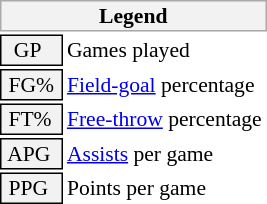<table class="toccolours" style="font-size: 90%; white-space: nowrap;">
<tr>
<th colspan="6" style="background:#f2f2f2; border:1px solid #aaa;">Legend</th>
</tr>
<tr>
<td style="background:#f2f2f2; border:1px solid black;">  GP</td>
<td>Games played</td>
</tr>
<tr>
<td style="background:#f2f2f2; border:1px solid black;"> FG% </td>
<td style="padding-right: 8px"><a href='#'>Field-goal</a> percentage</td>
</tr>
<tr>
<td style="background:#f2f2f2; border:1px solid black;"> FT% </td>
<td><a href='#'>Free-throw</a> percentage</td>
</tr>
<tr>
<td style="background:#f2f2f2; border:1px solid black;"> APG </td>
<td><a href='#'>Assists</a> per game</td>
</tr>
<tr>
<td style="background:#f2f2f2; border:1px solid black;"> PPG </td>
<td>Points per game</td>
</tr>
<tr>
</tr>
</table>
